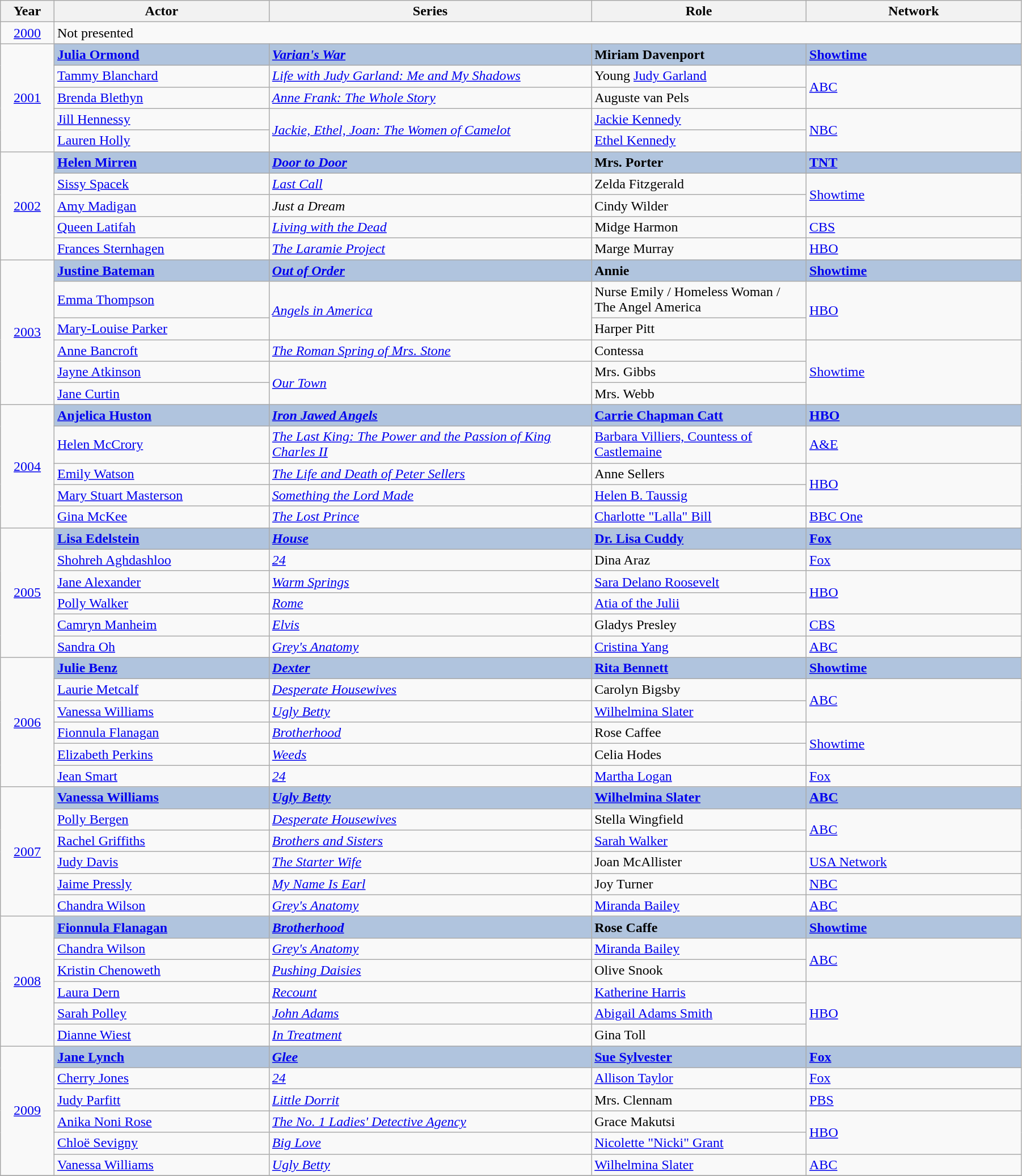<table class="wikitable" width="95%" cellpadding="5">
<tr>
<th width="5%">Year</th>
<th width="20%">Actor</th>
<th width="30%">Series</th>
<th width="20%">Role</th>
<th width="20%">Network</th>
</tr>
<tr>
<td rowspan="1" style="text-align:center;"><a href='#'>2000</a></td>
<td colspan="4">Not presented</td>
</tr>
<tr>
<td rowspan="5" style="text-align:center;"><a href='#'>2001</a></td>
<td style="background:#B0C4DE;"><strong><a href='#'>Julia Ormond</a></strong></td>
<td style="background:#B0C4DE;"><strong><em><a href='#'>Varian's War</a></em></strong></td>
<td style="background:#B0C4DE;"><strong>Miriam Davenport</strong></td>
<td style="background:#B0C4DE;"><strong><a href='#'>Showtime</a></strong></td>
</tr>
<tr>
<td><a href='#'>Tammy Blanchard</a></td>
<td><em><a href='#'>Life with Judy Garland: Me and My Shadows</a></em></td>
<td>Young <a href='#'>Judy Garland</a></td>
<td rowspan="2"><a href='#'>ABC</a></td>
</tr>
<tr>
<td><a href='#'>Brenda Blethyn</a></td>
<td><em><a href='#'>Anne Frank: The Whole Story</a></em></td>
<td>Auguste van Pels</td>
</tr>
<tr>
<td><a href='#'>Jill Hennessy</a></td>
<td rowspan=2><em><a href='#'>Jackie, Ethel, Joan: The Women of Camelot</a></em></td>
<td><a href='#'>Jackie Kennedy</a></td>
<td rowspan="2"><a href='#'>NBC</a></td>
</tr>
<tr>
<td><a href='#'>Lauren Holly</a></td>
<td><a href='#'>Ethel Kennedy</a></td>
</tr>
<tr>
<td rowspan="5" style="text-align:center;"><a href='#'>2002</a></td>
<td style="background:#B0C4DE;"><strong><a href='#'>Helen Mirren</a></strong></td>
<td style="background:#B0C4DE;"><strong><em><a href='#'>Door to Door</a></em></strong></td>
<td style="background:#B0C4DE;"><strong>Mrs. Porter</strong></td>
<td style="background:#B0C4DE;"><strong><a href='#'>TNT</a></strong></td>
</tr>
<tr>
<td><a href='#'>Sissy Spacek</a></td>
<td><em><a href='#'>Last Call</a></em></td>
<td>Zelda Fitzgerald</td>
<td rowspan="2"><a href='#'>Showtime</a></td>
</tr>
<tr>
<td><a href='#'>Amy Madigan</a></td>
<td><em>Just a Dream</em></td>
<td>Cindy Wilder</td>
</tr>
<tr>
<td><a href='#'>Queen Latifah</a></td>
<td><em><a href='#'>Living with the Dead</a></em></td>
<td>Midge Harmon</td>
<td><a href='#'>CBS</a></td>
</tr>
<tr>
<td><a href='#'>Frances Sternhagen</a></td>
<td><em><a href='#'>The Laramie Project</a></em></td>
<td>Marge Murray</td>
<td><a href='#'>HBO</a></td>
</tr>
<tr>
<td rowspan="6" style="text-align:center;"><a href='#'>2003</a></td>
<td style="background:#B0C4DE;"><strong><a href='#'>Justine Bateman</a></strong></td>
<td style="background:#B0C4DE;"><strong><em><a href='#'>Out of Order</a></em></strong></td>
<td style="background:#B0C4DE;"><strong>Annie</strong></td>
<td style="background:#B0C4DE;"><strong><a href='#'>Showtime</a></strong></td>
</tr>
<tr>
<td><a href='#'>Emma Thompson</a></td>
<td rowspan=2><em><a href='#'>Angels in America</a></em></td>
<td>Nurse Emily / Homeless Woman / The Angel America</td>
<td rowspan="2"><a href='#'>HBO</a></td>
</tr>
<tr>
<td><a href='#'>Mary-Louise Parker</a></td>
<td>Harper Pitt</td>
</tr>
<tr>
<td><a href='#'>Anne Bancroft</a></td>
<td><em><a href='#'>The Roman Spring of Mrs. Stone</a></em></td>
<td>Contessa</td>
<td rowspan="3"><a href='#'>Showtime</a></td>
</tr>
<tr>
<td><a href='#'>Jayne Atkinson</a></td>
<td rowspan=2><em><a href='#'>Our Town</a></em></td>
<td>Mrs. Gibbs</td>
</tr>
<tr>
<td><a href='#'>Jane Curtin</a></td>
<td>Mrs. Webb</td>
</tr>
<tr>
<td rowspan="5" style="text-align:center;"><a href='#'>2004</a></td>
<td style="background:#B0C4DE;"><strong><a href='#'>Anjelica Huston</a></strong></td>
<td style="background:#B0C4DE;"><strong><em><a href='#'>Iron Jawed Angels</a></em></strong></td>
<td style="background:#B0C4DE;"><strong><a href='#'>Carrie Chapman Catt</a></strong></td>
<td style="background:#B0C4DE;"><strong><a href='#'>HBO</a></strong></td>
</tr>
<tr>
<td><a href='#'>Helen McCrory</a></td>
<td><em><a href='#'>The Last King: The Power and the Passion of King Charles II</a></em></td>
<td><a href='#'>Barbara Villiers, Countess of Castlemaine</a></td>
<td><a href='#'>A&E</a></td>
</tr>
<tr>
<td><a href='#'>Emily Watson</a></td>
<td><em><a href='#'>The Life and Death of Peter Sellers</a></em></td>
<td>Anne Sellers</td>
<td rowspan="2"><a href='#'>HBO</a></td>
</tr>
<tr>
<td><a href='#'>Mary Stuart Masterson</a></td>
<td><em><a href='#'>Something the Lord Made</a></em></td>
<td><a href='#'>Helen B. Taussig</a></td>
</tr>
<tr>
<td><a href='#'>Gina McKee</a></td>
<td><em><a href='#'>The Lost Prince</a></em></td>
<td><a href='#'>Charlotte "Lalla" Bill</a></td>
<td><a href='#'>BBC One</a></td>
</tr>
<tr>
<td rowspan="6" style="text-align:center;"><a href='#'>2005</a></td>
<td style="background:#B0C4DE;"><strong><a href='#'>Lisa Edelstein</a></strong></td>
<td style="background:#B0C4DE;"><strong><em><a href='#'>House</a></em></strong></td>
<td style="background:#B0C4DE;"><strong><a href='#'>Dr. Lisa Cuddy</a></strong></td>
<td style="background:#B0C4DE;"><strong><a href='#'>Fox</a></strong></td>
</tr>
<tr>
<td><a href='#'>Shohreh Aghdashloo</a></td>
<td><em><a href='#'>24</a></em></td>
<td>Dina Araz</td>
<td><a href='#'>Fox</a></td>
</tr>
<tr>
<td><a href='#'>Jane Alexander</a></td>
<td><em><a href='#'>Warm Springs</a></em></td>
<td><a href='#'>Sara Delano Roosevelt</a></td>
<td rowspan="2"><a href='#'>HBO</a></td>
</tr>
<tr>
<td><a href='#'>Polly Walker</a></td>
<td><em><a href='#'>Rome</a></em></td>
<td><a href='#'>Atia of the Julii</a></td>
</tr>
<tr>
<td><a href='#'>Camryn Manheim</a></td>
<td><em><a href='#'>Elvis</a></em></td>
<td>Gladys Presley</td>
<td><a href='#'>CBS</a></td>
</tr>
<tr>
<td><a href='#'>Sandra Oh</a></td>
<td><em><a href='#'>Grey's Anatomy</a></em></td>
<td><a href='#'>Cristina Yang</a></td>
<td><a href='#'>ABC</a></td>
</tr>
<tr>
<td rowspan="6" style="text-align:center;"><a href='#'>2006</a></td>
<td style="background:#B0C4DE;"><strong><a href='#'>Julie Benz</a></strong></td>
<td style="background:#B0C4DE;"><strong><em><a href='#'>Dexter</a></em></strong></td>
<td style="background:#B0C4DE;"><strong><a href='#'>Rita Bennett</a></strong></td>
<td style="background:#B0C4DE;"><strong><a href='#'>Showtime</a></strong></td>
</tr>
<tr>
<td><a href='#'>Laurie Metcalf</a></td>
<td><em><a href='#'>Desperate Housewives</a></em></td>
<td>Carolyn Bigsby</td>
<td rowspan="2"><a href='#'>ABC</a></td>
</tr>
<tr>
<td><a href='#'>Vanessa Williams</a></td>
<td><em><a href='#'>Ugly Betty</a></em></td>
<td><a href='#'>Wilhelmina Slater</a></td>
</tr>
<tr>
<td><a href='#'>Fionnula Flanagan</a></td>
<td><em><a href='#'>Brotherhood</a></em></td>
<td>Rose Caffee</td>
<td rowspan="2"><a href='#'>Showtime</a></td>
</tr>
<tr>
<td><a href='#'>Elizabeth Perkins</a></td>
<td><em><a href='#'>Weeds</a></em></td>
<td>Celia Hodes</td>
</tr>
<tr>
<td><a href='#'>Jean Smart</a></td>
<td><em><a href='#'>24</a></em></td>
<td><a href='#'>Martha Logan</a></td>
<td><a href='#'>Fox</a></td>
</tr>
<tr>
<td rowspan="6" style="text-align:center;"><a href='#'>2007</a></td>
<td style="background:#B0C4DE;"><strong><a href='#'>Vanessa Williams</a></strong></td>
<td style="background:#B0C4DE;"><strong><em><a href='#'>Ugly Betty</a></em></strong></td>
<td style="background:#B0C4DE;"><strong><a href='#'>Wilhelmina Slater</a></strong></td>
<td style="background:#B0C4DE;"><strong><a href='#'>ABC</a></strong></td>
</tr>
<tr>
<td><a href='#'>Polly Bergen</a></td>
<td><em><a href='#'>Desperate Housewives</a></em></td>
<td>Stella Wingfield</td>
<td rowspan="2"><a href='#'>ABC</a></td>
</tr>
<tr>
<td><a href='#'>Rachel Griffiths</a></td>
<td><em><a href='#'>Brothers and Sisters</a></em></td>
<td><a href='#'>Sarah Walker</a></td>
</tr>
<tr>
<td><a href='#'>Judy Davis</a></td>
<td><em><a href='#'>The Starter Wife</a></em></td>
<td>Joan McAllister</td>
<td><a href='#'>USA Network</a></td>
</tr>
<tr>
<td><a href='#'>Jaime Pressly</a></td>
<td><em><a href='#'>My Name Is Earl</a></em></td>
<td>Joy Turner</td>
<td><a href='#'>NBC</a></td>
</tr>
<tr>
<td><a href='#'>Chandra Wilson</a></td>
<td><em><a href='#'>Grey's Anatomy</a></em></td>
<td><a href='#'>Miranda Bailey</a></td>
<td><a href='#'>ABC</a></td>
</tr>
<tr>
<td rowspan="6" style="text-align:center;"><a href='#'>2008</a></td>
<td style="background:#B0C4DE;"><strong><a href='#'>Fionnula Flanagan</a></strong></td>
<td style="background:#B0C4DE;"><strong><em><a href='#'>Brotherhood</a></em></strong></td>
<td style="background:#B0C4DE;"><strong>Rose Caffe</strong></td>
<td style="background:#B0C4DE;"><strong><a href='#'>Showtime</a></strong></td>
</tr>
<tr>
<td><a href='#'>Chandra Wilson</a></td>
<td><em><a href='#'>Grey's Anatomy</a></em></td>
<td><a href='#'>Miranda Bailey</a></td>
<td rowspan="2"><a href='#'>ABC</a></td>
</tr>
<tr>
<td><a href='#'>Kristin Chenoweth</a></td>
<td><em><a href='#'>Pushing Daisies</a></em></td>
<td>Olive Snook</td>
</tr>
<tr>
<td><a href='#'>Laura Dern</a></td>
<td><em><a href='#'>Recount</a></em></td>
<td><a href='#'>Katherine Harris</a></td>
<td rowspan="3"><a href='#'>HBO</a></td>
</tr>
<tr>
<td><a href='#'>Sarah Polley</a></td>
<td><em><a href='#'>John Adams</a></em></td>
<td><a href='#'>Abigail Adams Smith</a></td>
</tr>
<tr>
<td><a href='#'>Dianne Wiest</a></td>
<td><em><a href='#'>In Treatment</a></em></td>
<td>Gina Toll</td>
</tr>
<tr>
<td rowspan="6" style="text-align:center;"><a href='#'>2009</a></td>
<td style="background:#B0C4DE;"><strong><a href='#'>Jane Lynch</a></strong></td>
<td style="background:#B0C4DE;"><strong><em><a href='#'>Glee</a></em></strong></td>
<td style="background:#B0C4DE;"><strong><a href='#'>Sue Sylvester</a></strong></td>
<td style="background:#B0C4DE;"><strong><a href='#'>Fox</a></strong></td>
</tr>
<tr>
<td><a href='#'>Cherry Jones</a></td>
<td><em><a href='#'>24</a></em></td>
<td><a href='#'>Allison Taylor</a></td>
<td><a href='#'>Fox</a></td>
</tr>
<tr>
<td><a href='#'>Judy Parfitt</a></td>
<td><em><a href='#'>Little Dorrit</a></em></td>
<td>Mrs. Clennam</td>
<td><a href='#'>PBS</a></td>
</tr>
<tr>
<td><a href='#'>Anika Noni Rose</a></td>
<td><em><a href='#'>The No. 1 Ladies' Detective Agency</a></em></td>
<td>Grace Makutsi</td>
<td rowspan="2"><a href='#'>HBO</a></td>
</tr>
<tr>
<td><a href='#'>Chloë Sevigny</a></td>
<td><em><a href='#'>Big Love</a></em></td>
<td><a href='#'>Nicolette "Nicki" Grant</a></td>
</tr>
<tr>
<td><a href='#'>Vanessa Williams</a></td>
<td><em><a href='#'>Ugly Betty</a></em></td>
<td><a href='#'>Wilhelmina Slater</a></td>
<td><a href='#'>ABC</a></td>
</tr>
<tr>
</tr>
</table>
